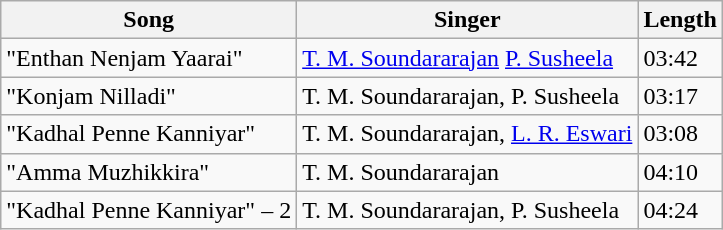<table class="wikitable">
<tr>
<th>Song</th>
<th>Singer</th>
<th>Length</th>
</tr>
<tr>
<td>"Enthan Nenjam Yaarai"</td>
<td><a href='#'>T. M. Soundararajan</a> <a href='#'>P. Susheela</a></td>
<td>03:42</td>
</tr>
<tr>
<td>"Konjam Nilladi"</td>
<td>T. M. Soundararajan, P. Susheela</td>
<td>03:17</td>
</tr>
<tr>
<td>"Kadhal Penne Kanniyar"</td>
<td>T. M. Soundararajan, <a href='#'>L. R. Eswari</a></td>
<td>03:08</td>
</tr>
<tr>
<td>"Amma Muzhikkira"</td>
<td>T. M. Soundararajan</td>
<td>04:10</td>
</tr>
<tr>
<td>"Kadhal Penne Kanniyar" – 2</td>
<td>T. M. Soundararajan, P. Susheela</td>
<td>04:24</td>
</tr>
</table>
